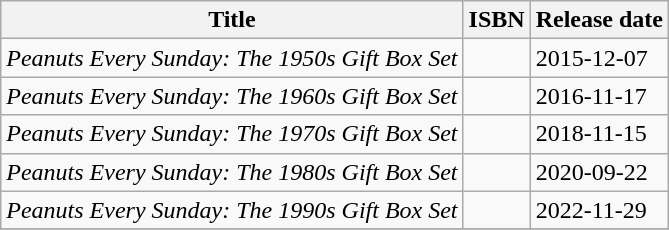<table class="wikitable">
<tr>
<th>Title</th>
<th>ISBN</th>
<th>Release date</th>
</tr>
<tr>
<td><em>Peanuts Every Sunday: The 1950s Gift Box Set</em></td>
<td></td>
<td>2015-12-07</td>
</tr>
<tr>
<td><em>Peanuts Every Sunday: The 1960s Gift Box Set</em></td>
<td></td>
<td>2016-11-17</td>
</tr>
<tr>
<td><em>Peanuts Every Sunday: The 1970s Gift Box Set</em></td>
<td></td>
<td>2018-11-15</td>
</tr>
<tr>
<td><em>Peanuts Every Sunday: The 1980s Gift Box Set</em></td>
<td></td>
<td>2020-09-22</td>
</tr>
<tr>
<td><em>Peanuts Every Sunday: The 1990s Gift Box Set</em></td>
<td></td>
<td>2022-11-29</td>
</tr>
<tr>
</tr>
</table>
